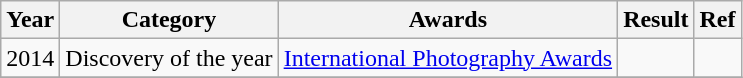<table class="wikitable">
<tr>
<th>Year</th>
<th>Category</th>
<th>Awards</th>
<th>Result</th>
<th>Ref</th>
</tr>
<tr>
<td>2014</td>
<td>Discovery of the year</td>
<td><a href='#'>International Photography Awards</a></td>
<td></td>
<td></td>
</tr>
<tr>
</tr>
</table>
